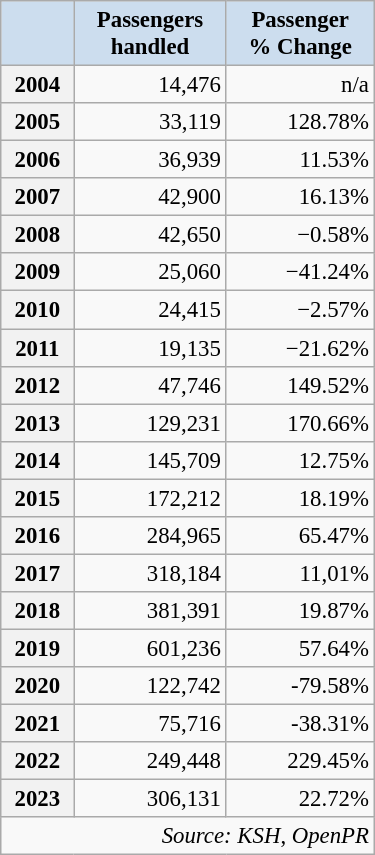<table class="wikitable" style="text-align:right; width:250px ;font-size: 95%" align=>
<tr>
<th style="background:#CCDDEE;"></th>
<th style="background:#CCDDEE;">Passengers<br>handled</th>
<th style="background:#CCDDEE;">Passenger<br>% Change</th>
</tr>
<tr>
<th>2004</th>
<td>14,476</td>
<td>n/a</td>
</tr>
<tr>
<th>2005</th>
<td>33,119</td>
<td>128.78% </td>
</tr>
<tr>
<th>2006</th>
<td>36,939</td>
<td>11.53% </td>
</tr>
<tr>
<th>2007</th>
<td>42,900</td>
<td>16.13% </td>
</tr>
<tr>
<th>2008</th>
<td>42,650</td>
<td>−0.58% </td>
</tr>
<tr>
<th>2009</th>
<td>25,060</td>
<td>−41.24% </td>
</tr>
<tr>
<th>2010</th>
<td>24,415</td>
<td>−2.57% </td>
</tr>
<tr>
<th>2011</th>
<td>19,135</td>
<td>−21.62% </td>
</tr>
<tr>
<th>2012</th>
<td>47,746</td>
<td>149.52% </td>
</tr>
<tr>
<th>2013</th>
<td>129,231</td>
<td>170.66% </td>
</tr>
<tr>
<th>2014</th>
<td>145,709</td>
<td>12.75% </td>
</tr>
<tr>
<th>2015</th>
<td>172,212</td>
<td>18.19% </td>
</tr>
<tr>
<th>2016</th>
<td>284,965</td>
<td>65.47% </td>
</tr>
<tr>
<th>2017</th>
<td>318,184</td>
<td>11,01% </td>
</tr>
<tr>
<th>2018</th>
<td>381,391</td>
<td>19.87% </td>
</tr>
<tr>
<th>2019</th>
<td>601,236</td>
<td>57.64% </td>
</tr>
<tr>
<th>2020</th>
<td>122,742</td>
<td>-79.58% </td>
</tr>
<tr>
<th>2021</th>
<td>75,716</td>
<td>-38.31% </td>
</tr>
<tr>
<th>2022</th>
<td>249,448</td>
<td>229.45% </td>
</tr>
<tr>
<th>2023</th>
<td>306,131</td>
<td>22.72% </td>
</tr>
<tr>
<td colspan="5" style="text-align:right;"><em>Source: KSH</em>, <em>OpenPR</em></td>
</tr>
</table>
